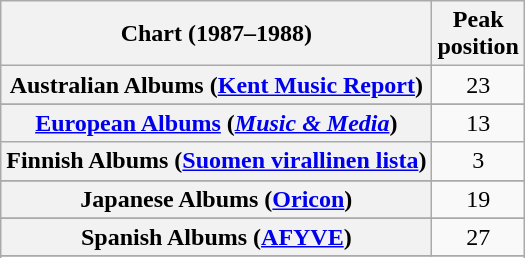<table class="wikitable sortable plainrowheaders" style="text-align:center">
<tr>
<th scope="col">Chart (1987–1988)</th>
<th scope="col">Peak<br>position</th>
</tr>
<tr>
<th scope="row">Australian Albums (<a href='#'>Kent Music Report</a>)</th>
<td>23</td>
</tr>
<tr>
</tr>
<tr>
</tr>
<tr>
</tr>
<tr>
<th scope="row"><a href='#'>European Albums</a> (<em><a href='#'>Music & Media</a></em>)</th>
<td>13</td>
</tr>
<tr>
<th scope="row">Finnish Albums (<a href='#'>Suomen virallinen lista</a>)</th>
<td>3</td>
</tr>
<tr>
</tr>
<tr>
<th scope="row">Japanese Albums (<a href='#'>Oricon</a>)</th>
<td>19</td>
</tr>
<tr>
</tr>
<tr>
</tr>
<tr>
<th scope="row">Spanish Albums (<a href='#'>AFYVE</a>)</th>
<td>27</td>
</tr>
<tr>
</tr>
<tr>
</tr>
<tr>
</tr>
<tr>
</tr>
</table>
